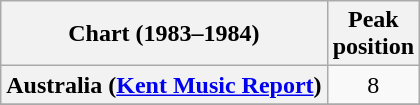<table class="wikitable sortable plainrowheaders" style="text-align:center">
<tr>
<th>Chart (1983–1984)</th>
<th>Peak<br>position</th>
</tr>
<tr>
<th scope="row">Australia (<a href='#'>Kent Music Report</a>)</th>
<td>8</td>
</tr>
<tr>
</tr>
</table>
